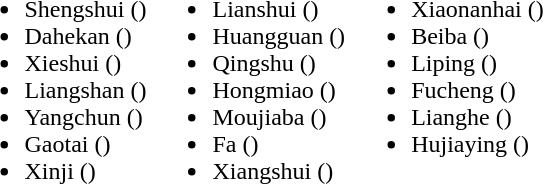<table>
<tr>
<td valign="top"><br><ul><li>Shengshui ()</li><li>Dahekan  ()</li><li>Xieshui ()</li><li>Liangshan ()</li><li>Yangchun ()</li><li>Gaotai ()</li><li>Xinji ()</li></ul></td>
<td valign="top"><br><ul><li>Lianshui ()</li><li>Huangguan ()</li><li>Qingshu  ()</li><li>Hongmiao ()</li><li>Moujiaba ()</li><li>Fa ()</li><li>Xiangshui ()</li></ul></td>
<td valign="top"><br><ul><li>Xiaonanhai ()</li><li>Beiba ()</li><li>Liping  ()</li><li>Fucheng ()</li><li>Lianghe ()</li><li>Hujiaying ()</li></ul></td>
</tr>
</table>
